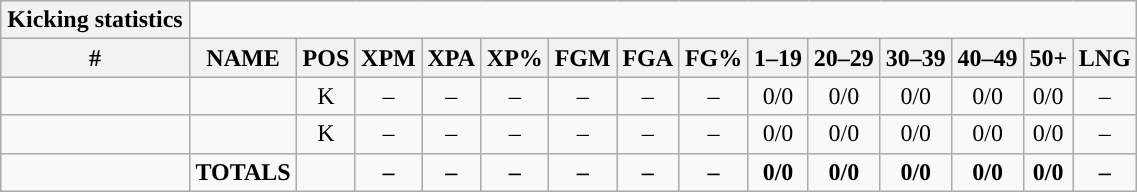<table style="width:60%; text-align:center;" class="wikitable collapsible collapsed">
<tr>
<th style="text-align:center; ">Kicking statistics</th>
</tr>
<tr>
<th>#</th>
<th>NAME</th>
<th>POS</th>
<th>XPM</th>
<th>XPA</th>
<th>XP%</th>
<th>FGM</th>
<th>FGA</th>
<th>FG%</th>
<th>1–19</th>
<th>20–29</th>
<th>30–39</th>
<th>40–49</th>
<th>50+</th>
<th>LNG</th>
</tr>
<tr>
<td></td>
<td></td>
<td>K</td>
<td>–</td>
<td>–</td>
<td>–</td>
<td>–</td>
<td>–</td>
<td>–</td>
<td>0/0</td>
<td>0/0</td>
<td>0/0</td>
<td>0/0</td>
<td>0/0</td>
<td>–</td>
</tr>
<tr>
<td></td>
<td></td>
<td>K</td>
<td>–</td>
<td>–</td>
<td>–</td>
<td>–</td>
<td>–</td>
<td>–</td>
<td>0/0</td>
<td>0/0</td>
<td>0/0</td>
<td>0/0</td>
<td>0/0</td>
<td>–</td>
</tr>
<tr>
<td></td>
<td><strong>TOTALS</strong></td>
<td></td>
<td><strong>–</strong></td>
<td><strong>–</strong></td>
<td><strong>–</strong></td>
<td><strong>–</strong></td>
<td><strong>–</strong></td>
<td><strong>–</strong></td>
<td><strong>0/0</strong></td>
<td><strong>0/0</strong></td>
<td><strong>0/0</strong></td>
<td><strong>0/0</strong></td>
<td><strong>0/0</strong></td>
<td><strong>–</strong></td>
</tr>
</table>
